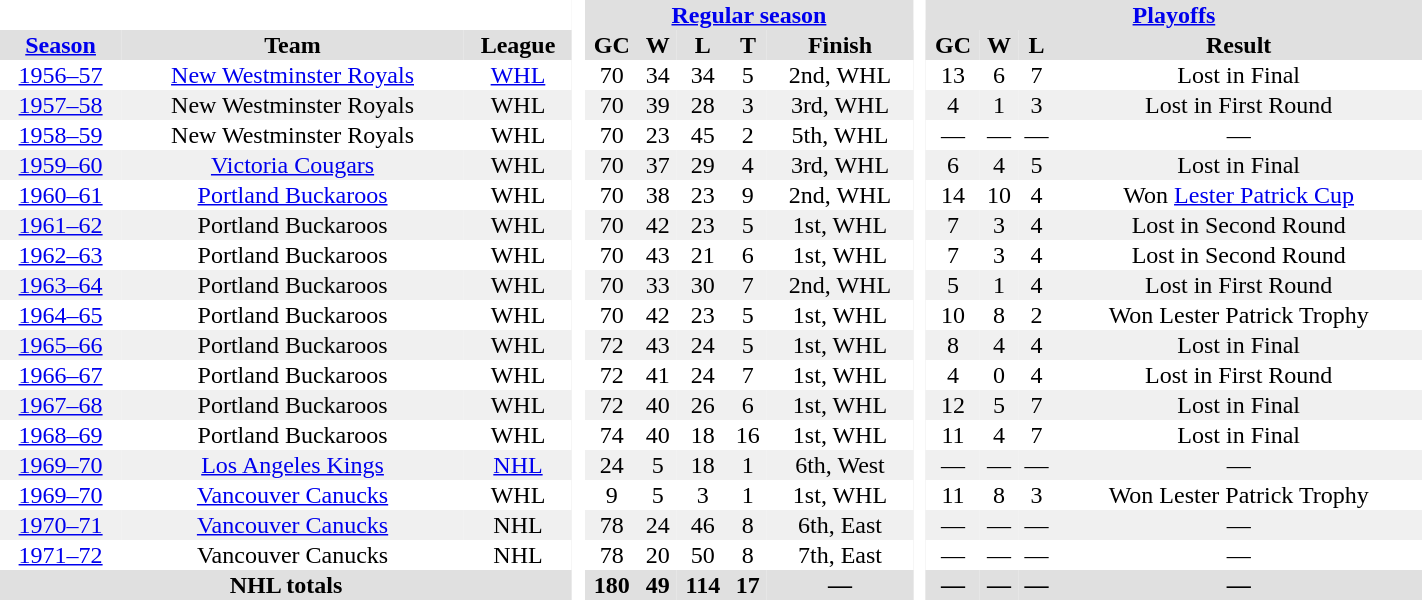<table BORDER="0" CELLPADDING="1" CELLSPACING="0" width="75%" style="text-align:center">
<tr bgcolor="#e0e0e0">
<th colspan="3" bgcolor="#ffffff"> </th>
<th rowspan="99" bgcolor="#ffffff"> </th>
<th colspan="5"><a href='#'>Regular season</a></th>
<th rowspan="99" bgcolor="#ffffff"> </th>
<th colspan="5"><a href='#'>Playoffs</a></th>
</tr>
<tr bgcolor="#e0e0e0">
<th><a href='#'>Season</a></th>
<th>Team</th>
<th>League</th>
<th>GC</th>
<th>W</th>
<th>L</th>
<th>T</th>
<th>Finish</th>
<th>GC</th>
<th>W</th>
<th>L</th>
<th>Result</th>
</tr>
<tr>
<td><a href='#'>1956–57</a></td>
<td><a href='#'>New Westminster Royals</a></td>
<td><a href='#'>WHL</a></td>
<td>70</td>
<td>34</td>
<td>34</td>
<td>5</td>
<td>2nd, WHL</td>
<td>13</td>
<td>6</td>
<td>7</td>
<td>Lost in Final</td>
</tr>
<tr bgcolor="#f0f0f0">
<td><a href='#'>1957–58</a></td>
<td>New Westminster Royals</td>
<td>WHL</td>
<td>70</td>
<td>39</td>
<td>28</td>
<td>3</td>
<td>3rd, WHL</td>
<td>4</td>
<td>1</td>
<td>3</td>
<td>Lost in First Round</td>
</tr>
<tr>
<td><a href='#'>1958–59</a></td>
<td>New Westminster Royals</td>
<td>WHL</td>
<td>70</td>
<td>23</td>
<td>45</td>
<td>2</td>
<td>5th, WHL</td>
<td>—</td>
<td>—</td>
<td>—</td>
<td>—</td>
</tr>
<tr bgcolor="#f0f0f0">
<td><a href='#'>1959–60</a></td>
<td><a href='#'>Victoria Cougars</a></td>
<td>WHL</td>
<td>70</td>
<td>37</td>
<td>29</td>
<td>4</td>
<td>3rd, WHL</td>
<td>6</td>
<td>4</td>
<td>5</td>
<td>Lost in Final</td>
</tr>
<tr>
<td><a href='#'>1960–61</a></td>
<td><a href='#'>Portland Buckaroos</a></td>
<td>WHL</td>
<td>70</td>
<td>38</td>
<td>23</td>
<td>9</td>
<td>2nd, WHL</td>
<td>14</td>
<td>10</td>
<td>4</td>
<td>Won <a href='#'>Lester Patrick Cup</a></td>
</tr>
<tr bgcolor="#f0f0f0">
<td><a href='#'>1961–62</a></td>
<td>Portland Buckaroos</td>
<td>WHL</td>
<td>70</td>
<td>42</td>
<td>23</td>
<td>5</td>
<td>1st, WHL</td>
<td>7</td>
<td>3</td>
<td>4</td>
<td>Lost in Second Round</td>
</tr>
<tr>
<td><a href='#'>1962–63</a></td>
<td>Portland Buckaroos</td>
<td>WHL</td>
<td>70</td>
<td>43</td>
<td>21</td>
<td>6</td>
<td>1st, WHL</td>
<td>7</td>
<td>3</td>
<td>4</td>
<td>Lost in Second Round</td>
</tr>
<tr bgcolor="#f0f0f0">
<td><a href='#'>1963–64</a></td>
<td>Portland Buckaroos</td>
<td>WHL</td>
<td>70</td>
<td>33</td>
<td>30</td>
<td>7</td>
<td>2nd, WHL</td>
<td>5</td>
<td>1</td>
<td>4</td>
<td>Lost in First Round</td>
</tr>
<tr>
<td><a href='#'>1964–65</a></td>
<td>Portland Buckaroos</td>
<td>WHL</td>
<td>70</td>
<td>42</td>
<td>23</td>
<td>5</td>
<td>1st, WHL</td>
<td>10</td>
<td>8</td>
<td>2</td>
<td>Won Lester Patrick Trophy</td>
</tr>
<tr bgcolor="#f0f0f0">
<td><a href='#'>1965–66</a></td>
<td>Portland Buckaroos</td>
<td>WHL</td>
<td>72</td>
<td>43</td>
<td>24</td>
<td>5</td>
<td>1st, WHL</td>
<td>8</td>
<td>4</td>
<td>4</td>
<td>Lost in Final</td>
</tr>
<tr>
<td><a href='#'>1966–67</a></td>
<td>Portland Buckaroos</td>
<td>WHL</td>
<td>72</td>
<td>41</td>
<td>24</td>
<td>7</td>
<td>1st, WHL</td>
<td>4</td>
<td>0</td>
<td>4</td>
<td>Lost in First Round</td>
</tr>
<tr bgcolor="#f0f0f0">
<td><a href='#'>1967–68</a></td>
<td>Portland Buckaroos</td>
<td>WHL</td>
<td>72</td>
<td>40</td>
<td>26</td>
<td>6</td>
<td>1st, WHL</td>
<td>12</td>
<td>5</td>
<td>7</td>
<td>Lost in Final</td>
</tr>
<tr>
<td><a href='#'>1968–69</a></td>
<td>Portland Buckaroos</td>
<td>WHL</td>
<td>74</td>
<td>40</td>
<td>18</td>
<td>16</td>
<td>1st, WHL</td>
<td>11</td>
<td>4</td>
<td>7</td>
<td>Lost in Final</td>
</tr>
<tr bgcolor="#f0f0f0">
<td><a href='#'>1969–70</a></td>
<td><a href='#'>Los Angeles Kings</a></td>
<td><a href='#'>NHL</a></td>
<td>24</td>
<td>5</td>
<td>18</td>
<td>1</td>
<td>6th, West</td>
<td>—</td>
<td>—</td>
<td>—</td>
<td>—</td>
</tr>
<tr>
<td><a href='#'>1969–70</a></td>
<td><a href='#'>Vancouver Canucks</a></td>
<td>WHL</td>
<td>9</td>
<td>5</td>
<td>3</td>
<td>1</td>
<td>1st, WHL</td>
<td>11</td>
<td>8</td>
<td>3</td>
<td>Won Lester Patrick Trophy</td>
</tr>
<tr bgcolor="#f0f0f0">
<td><a href='#'>1970–71</a></td>
<td><a href='#'>Vancouver Canucks</a></td>
<td>NHL</td>
<td>78</td>
<td>24</td>
<td>46</td>
<td>8</td>
<td>6th, East</td>
<td>—</td>
<td>—</td>
<td>—</td>
<td>—</td>
</tr>
<tr>
<td><a href='#'>1971–72</a></td>
<td>Vancouver Canucks</td>
<td>NHL</td>
<td>78</td>
<td>20</td>
<td>50</td>
<td>8</td>
<td>7th, East</td>
<td>—</td>
<td>—</td>
<td>—</td>
<td>—</td>
</tr>
<tr bgcolor="#e0e0e0">
<th colspan="3">NHL totals</th>
<th>180</th>
<th>49</th>
<th>114</th>
<th>17</th>
<th>—</th>
<th>—</th>
<th>—</th>
<th>—</th>
<th>—</th>
</tr>
</table>
